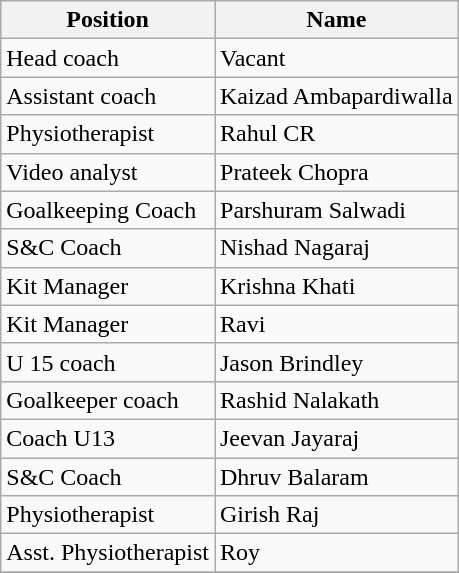<table class="wikitable">
<tr>
<th>Position</th>
<th>Name</th>
</tr>
<tr>
<td>Head coach</td>
<td>Vacant</td>
</tr>
<tr>
<td>Assistant coach</td>
<td> Kaizad Ambapardiwalla</td>
</tr>
<tr>
<td>Physiotherapist</td>
<td> Rahul CR</td>
</tr>
<tr>
<td>Video analyst</td>
<td> Prateek Chopra</td>
</tr>
<tr>
<td>Goalkeeping Coach</td>
<td> Parshuram Salwadi</td>
</tr>
<tr>
<td>S&C Coach</td>
<td> Nishad Nagaraj</td>
</tr>
<tr>
<td>Kit Manager</td>
<td> Krishna Khati</td>
</tr>
<tr>
<td>Kit Manager</td>
<td> Ravi</td>
</tr>
<tr>
<td>U 15 coach</td>
<td> Jason Brindley</td>
</tr>
<tr>
<td>Goalkeeper coach</td>
<td> Rashid Nalakath</td>
</tr>
<tr>
<td>Coach U13</td>
<td> Jeevan Jayaraj</td>
</tr>
<tr>
<td>S&C Coach</td>
<td> Dhruv Balaram</td>
</tr>
<tr>
<td>Physiotherapist</td>
<td> Girish Raj</td>
</tr>
<tr>
<td>Asst. Physiotherapist</td>
<td> Roy</td>
</tr>
<tr>
</tr>
</table>
